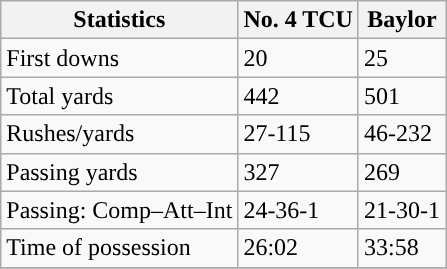<table class="wikitable" style="float: left;">
<tr>
<th>Statistics</th>
<th>No. 4 TCU</th>
<th>Baylor</th>
</tr>
<tr>
<td>First downs</td>
<td>20</td>
<td>25</td>
</tr>
<tr>
<td>Total yards</td>
<td>442</td>
<td>501</td>
</tr>
<tr>
<td>Rushes/yards</td>
<td>27-115</td>
<td>46-232</td>
</tr>
<tr>
<td>Passing yards</td>
<td>327</td>
<td>269</td>
</tr>
<tr>
<td>Passing: Comp–Att–Int</td>
<td>24-36-1</td>
<td>21-30-1</td>
</tr>
<tr>
<td>Time of possession</td>
<td>26:02</td>
<td>33:58</td>
</tr>
<tr>
</tr>
</table>
